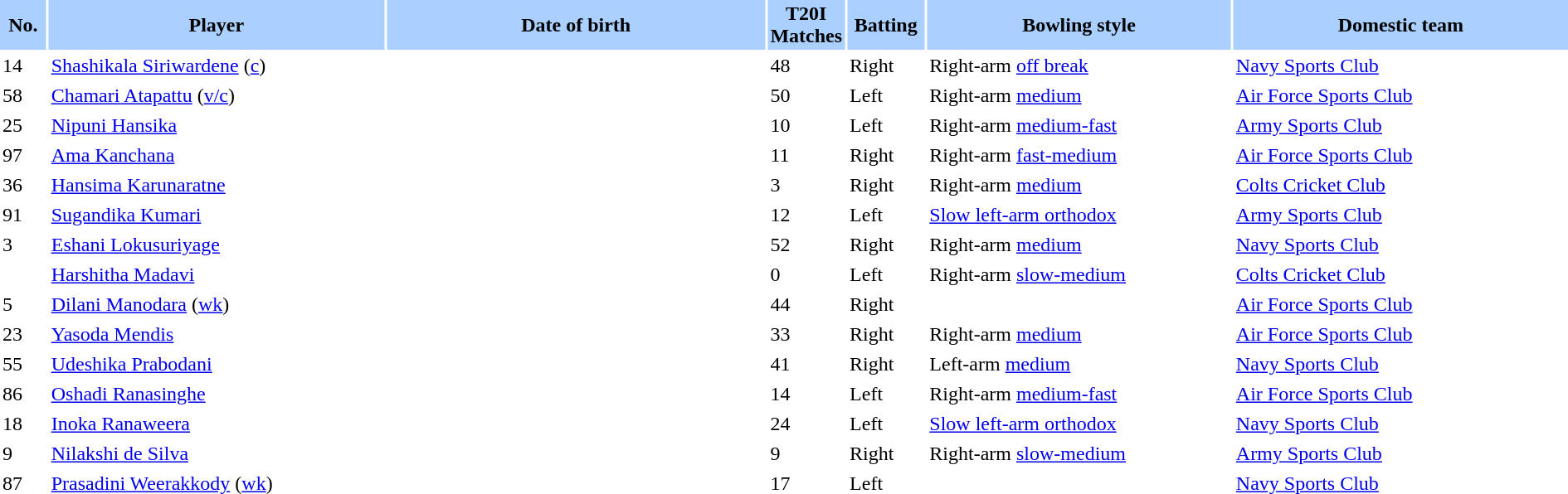<table class="sortable" style="width:100%;" border="0" cellspacing="2" cellpadding="2">
<tr style="background:#aad0ff;">
<th width=3%>No.</th>
<th width=22%>Player</th>
<th width=25%>Date of birth</th>
<th width=3%>T20I Matches</th>
<th width=5%>Batting</th>
<th width=20%>Bowling style</th>
<th width=22%>Domestic team</th>
</tr>
<tr>
<td>14</td>
<td><a href='#'>Shashikala Siriwardene</a> (<a href='#'>c</a>)</td>
<td></td>
<td>48</td>
<td>Right</td>
<td>Right-arm <a href='#'>off break</a></td>
<td> <a href='#'>Navy Sports Club</a></td>
</tr>
<tr>
<td>58</td>
<td><a href='#'>Chamari Atapattu</a> (<a href='#'>v/c</a>)</td>
<td></td>
<td>50</td>
<td>Left</td>
<td>Right-arm <a href='#'>medium</a></td>
<td> <a href='#'>Air Force Sports Club</a></td>
</tr>
<tr>
<td>25</td>
<td><a href='#'>Nipuni Hansika</a></td>
<td></td>
<td>10</td>
<td>Left</td>
<td>Right-arm <a href='#'>medium-fast</a></td>
<td> <a href='#'>Army Sports Club</a></td>
</tr>
<tr>
<td>97</td>
<td><a href='#'>Ama Kanchana</a></td>
<td></td>
<td>11</td>
<td>Right</td>
<td>Right-arm <a href='#'>fast-medium</a></td>
<td> <a href='#'>Air Force Sports Club</a></td>
</tr>
<tr>
<td>36</td>
<td><a href='#'>Hansima Karunaratne</a></td>
<td></td>
<td>3</td>
<td>Right</td>
<td>Right-arm <a href='#'>medium</a></td>
<td> <a href='#'>Colts Cricket Club</a></td>
</tr>
<tr>
<td>91</td>
<td><a href='#'>Sugandika Kumari</a></td>
<td></td>
<td>12</td>
<td>Left</td>
<td><a href='#'>Slow left-arm orthodox</a></td>
<td> <a href='#'>Army Sports Club</a></td>
</tr>
<tr>
<td>3</td>
<td><a href='#'>Eshani Lokusuriyage</a></td>
<td></td>
<td>52</td>
<td>Right</td>
<td>Right-arm <a href='#'>medium</a></td>
<td> <a href='#'>Navy Sports Club</a></td>
</tr>
<tr>
<td></td>
<td><a href='#'>Harshitha Madavi</a></td>
<td></td>
<td>0</td>
<td>Left</td>
<td>Right-arm <a href='#'>slow-medium</a></td>
<td> <a href='#'>Colts Cricket Club</a></td>
</tr>
<tr>
<td>5</td>
<td><a href='#'>Dilani Manodara</a> (<a href='#'>wk</a>)</td>
<td></td>
<td>44</td>
<td>Right</td>
<td></td>
<td> <a href='#'>Air Force Sports Club</a></td>
</tr>
<tr>
<td>23</td>
<td><a href='#'>Yasoda Mendis</a></td>
<td></td>
<td>33</td>
<td>Right</td>
<td>Right-arm <a href='#'>medium</a></td>
<td> <a href='#'>Air Force Sports Club</a></td>
</tr>
<tr>
<td>55</td>
<td><a href='#'>Udeshika Prabodani</a></td>
<td></td>
<td>41</td>
<td>Right</td>
<td>Left-arm <a href='#'>medium</a></td>
<td> <a href='#'>Navy Sports Club</a></td>
</tr>
<tr>
<td>86</td>
<td><a href='#'>Oshadi Ranasinghe</a></td>
<td></td>
<td>14</td>
<td>Left</td>
<td>Right-arm <a href='#'>medium-fast</a></td>
<td> <a href='#'>Air Force Sports Club</a></td>
</tr>
<tr>
<td>18</td>
<td><a href='#'>Inoka Ranaweera</a></td>
<td></td>
<td>24</td>
<td>Left</td>
<td><a href='#'>Slow left-arm orthodox</a></td>
<td> <a href='#'>Navy Sports Club</a></td>
</tr>
<tr>
<td>9</td>
<td><a href='#'>Nilakshi de Silva</a></td>
<td></td>
<td>9</td>
<td>Right</td>
<td>Right-arm <a href='#'>slow-medium</a></td>
<td> <a href='#'>Army Sports Club</a></td>
</tr>
<tr>
<td>87</td>
<td><a href='#'>Prasadini Weerakkody</a> (<a href='#'>wk</a>)</td>
<td></td>
<td>17</td>
<td>Left</td>
<td></td>
<td> <a href='#'>Navy Sports Club</a></td>
</tr>
</table>
